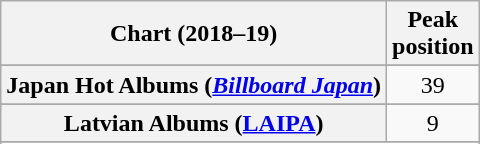<table class="wikitable sortable plainrowheaders" style="text-align:center">
<tr>
<th scope="col">Chart (2018–19)</th>
<th scope="col">Peak<br>position</th>
</tr>
<tr>
</tr>
<tr>
</tr>
<tr>
</tr>
<tr>
</tr>
<tr>
</tr>
<tr>
</tr>
<tr>
</tr>
<tr>
<th scope="row">Japan Hot Albums (<em><a href='#'>Billboard Japan</a></em>)</th>
<td>39</td>
</tr>
<tr>
</tr>
<tr>
<th scope="row">Latvian Albums (<a href='#'>LAIPA</a>)</th>
<td>9</td>
</tr>
<tr>
</tr>
<tr>
</tr>
<tr>
</tr>
<tr>
</tr>
<tr>
</tr>
<tr>
</tr>
</table>
